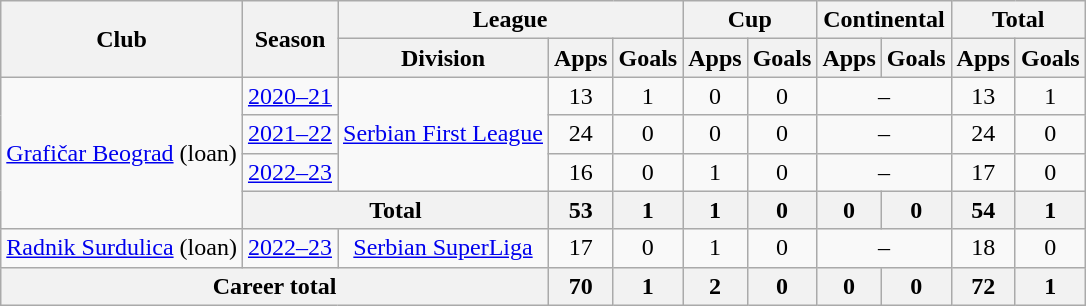<table class="wikitable" style="text-align: center">
<tr>
<th rowspan="2">Club</th>
<th rowspan="2">Season</th>
<th colspan="3">League</th>
<th colspan="2">Cup</th>
<th colspan="2">Continental</th>
<th colspan="2">Total</th>
</tr>
<tr>
<th>Division</th>
<th>Apps</th>
<th>Goals</th>
<th>Apps</th>
<th>Goals</th>
<th>Apps</th>
<th>Goals</th>
<th>Apps</th>
<th>Goals</th>
</tr>
<tr>
<td rowspan=4><a href='#'>Grafičar Beograd</a> (loan)</td>
<td><a href='#'>2020–21</a></td>
<td rowspan=3><a href='#'>Serbian First League</a></td>
<td>13</td>
<td>1</td>
<td>0</td>
<td>0</td>
<td colspan="2">–</td>
<td>13</td>
<td>1</td>
</tr>
<tr>
<td><a href='#'>2021–22</a></td>
<td>24</td>
<td>0</td>
<td>0</td>
<td>0</td>
<td colspan="2">–</td>
<td>24</td>
<td>0</td>
</tr>
<tr>
<td><a href='#'>2022–23</a></td>
<td>16</td>
<td>0</td>
<td>1</td>
<td>0</td>
<td colspan="2">–</td>
<td>17</td>
<td>0</td>
</tr>
<tr>
<th colspan="2"><strong>Total</strong></th>
<th>53</th>
<th>1</th>
<th>1</th>
<th>0</th>
<th>0</th>
<th>0</th>
<th>54</th>
<th>1</th>
</tr>
<tr>
<td><a href='#'>Radnik Surdulica</a> (loan)</td>
<td><a href='#'>2022–23</a></td>
<td><a href='#'>Serbian SuperLiga</a></td>
<td>17</td>
<td>0</td>
<td>1</td>
<td>0</td>
<td colspan="2">–</td>
<td>18</td>
<td>0</td>
</tr>
<tr>
<th colspan="3"><strong>Career total</strong></th>
<th>70</th>
<th>1</th>
<th>2</th>
<th>0</th>
<th>0</th>
<th>0</th>
<th>72</th>
<th>1</th>
</tr>
</table>
